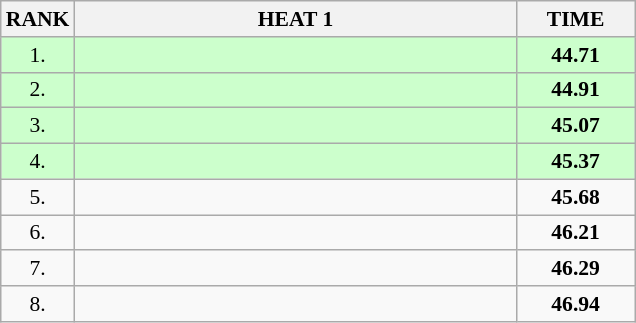<table class="wikitable" style="border-collapse: collapse; font-size: 90%;">
<tr>
<th>RANK</th>
<th style="width: 20em">HEAT 1</th>
<th style="width: 5em">TIME</th>
</tr>
<tr style="background:#ccffcc;">
<td align="center">1.</td>
<td></td>
<td align="center"><strong>44.71</strong></td>
</tr>
<tr style="background:#ccffcc;">
<td align="center">2.</td>
<td></td>
<td align="center"><strong>44.91</strong></td>
</tr>
<tr style="background:#ccffcc;">
<td align="center">3.</td>
<td></td>
<td align="center"><strong>45.07</strong></td>
</tr>
<tr style="background:#ccffcc;">
<td align="center">4.</td>
<td></td>
<td align="center"><strong>45.37</strong></td>
</tr>
<tr>
<td align="center">5.</td>
<td></td>
<td align="center"><strong>45.68</strong></td>
</tr>
<tr>
<td align="center">6.</td>
<td></td>
<td align="center"><strong>46.21</strong></td>
</tr>
<tr>
<td align="center">7.</td>
<td></td>
<td align="center"><strong>46.29</strong></td>
</tr>
<tr>
<td align="center">8.</td>
<td></td>
<td align="center"><strong>46.94</strong></td>
</tr>
</table>
